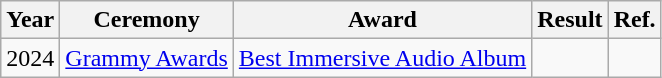<table class="wikitable plainrowheaders">
<tr>
<th scope="col">Year</th>
<th scope="col">Ceremony</th>
<th scope="col">Award</th>
<th scope="col">Result</th>
<th scope="col">Ref.</th>
</tr>
<tr>
<td rowspan=1>2024</td>
<td><a href='#'>Grammy Awards</a></td>
<td><a href='#'>Best Immersive Audio Album</a></td>
<td></td>
<td align="center"></td>
</tr>
</table>
